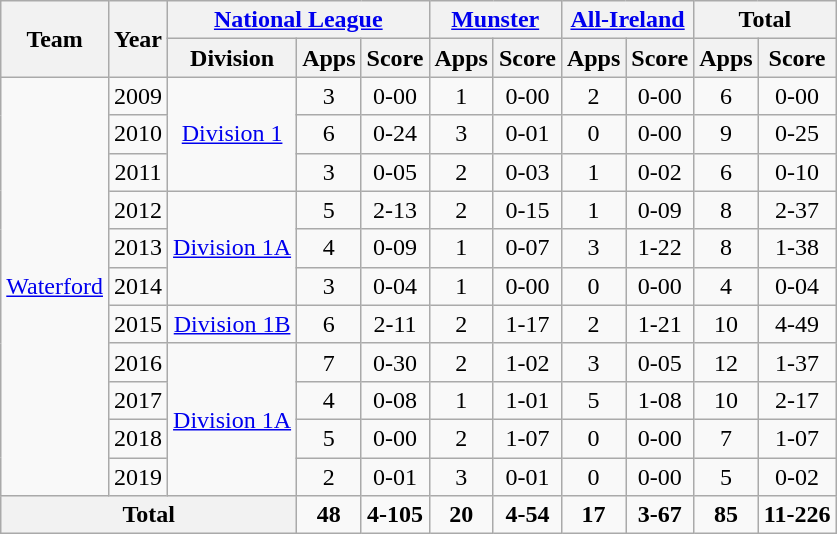<table class="wikitable" style="text-align:center">
<tr>
<th rowspan="2">Team</th>
<th rowspan="2">Year</th>
<th colspan="3"><a href='#'>National League</a></th>
<th colspan="2"><a href='#'>Munster</a></th>
<th colspan="2"><a href='#'>All-Ireland</a></th>
<th colspan="2">Total</th>
</tr>
<tr>
<th>Division</th>
<th>Apps</th>
<th>Score</th>
<th>Apps</th>
<th>Score</th>
<th>Apps</th>
<th>Score</th>
<th>Apps</th>
<th>Score</th>
</tr>
<tr>
<td rowspan="11"><a href='#'>Waterford</a></td>
<td>2009</td>
<td rowspan="3"><a href='#'>Division 1</a></td>
<td>3</td>
<td>0-00</td>
<td>1</td>
<td>0-00</td>
<td>2</td>
<td>0-00</td>
<td>6</td>
<td>0-00</td>
</tr>
<tr>
<td>2010</td>
<td>6</td>
<td>0-24</td>
<td>3</td>
<td>0-01</td>
<td>0</td>
<td>0-00</td>
<td>9</td>
<td>0-25</td>
</tr>
<tr>
<td>2011</td>
<td>3</td>
<td>0-05</td>
<td>2</td>
<td>0-03</td>
<td>1</td>
<td>0-02</td>
<td>6</td>
<td>0-10</td>
</tr>
<tr>
<td>2012</td>
<td rowspan="3"><a href='#'>Division 1A</a></td>
<td>5</td>
<td>2-13</td>
<td>2</td>
<td>0-15</td>
<td>1</td>
<td>0-09</td>
<td>8</td>
<td>2-37</td>
</tr>
<tr>
<td>2013</td>
<td>4</td>
<td>0-09</td>
<td>1</td>
<td>0-07</td>
<td>3</td>
<td>1-22</td>
<td>8</td>
<td>1-38</td>
</tr>
<tr>
<td>2014</td>
<td>3</td>
<td>0-04</td>
<td>1</td>
<td>0-00</td>
<td>0</td>
<td>0-00</td>
<td>4</td>
<td>0-04</td>
</tr>
<tr>
<td>2015</td>
<td rowspan="1"><a href='#'>Division 1B</a></td>
<td>6</td>
<td>2-11</td>
<td>2</td>
<td>1-17</td>
<td>2</td>
<td>1-21</td>
<td>10</td>
<td>4-49</td>
</tr>
<tr>
<td>2016</td>
<td rowspan="4"><a href='#'>Division 1A</a></td>
<td>7</td>
<td>0-30</td>
<td>2</td>
<td>1-02</td>
<td>3</td>
<td>0-05</td>
<td>12</td>
<td>1-37</td>
</tr>
<tr>
<td>2017</td>
<td>4</td>
<td>0-08</td>
<td>1</td>
<td>1-01</td>
<td>5</td>
<td>1-08</td>
<td>10</td>
<td>2-17</td>
</tr>
<tr>
<td>2018</td>
<td>5</td>
<td>0-00</td>
<td>2</td>
<td>1-07</td>
<td>0</td>
<td>0-00</td>
<td>7</td>
<td>1-07</td>
</tr>
<tr>
<td>2019</td>
<td>2</td>
<td>0-01</td>
<td>3</td>
<td>0-01</td>
<td>0</td>
<td>0-00</td>
<td>5</td>
<td>0-02</td>
</tr>
<tr>
<th colspan="3">Total</th>
<td><strong>48</strong></td>
<td><strong>4-105</strong></td>
<td><strong>20</strong></td>
<td><strong>4-54</strong></td>
<td><strong>17</strong></td>
<td><strong>3-67</strong></td>
<td><strong>85</strong></td>
<td><strong>11-226</strong></td>
</tr>
</table>
